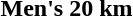<table>
<tr>
<th scope="row">Men's 20 km<br></th>
<td></td>
<td></td>
<td></td>
</tr>
</table>
